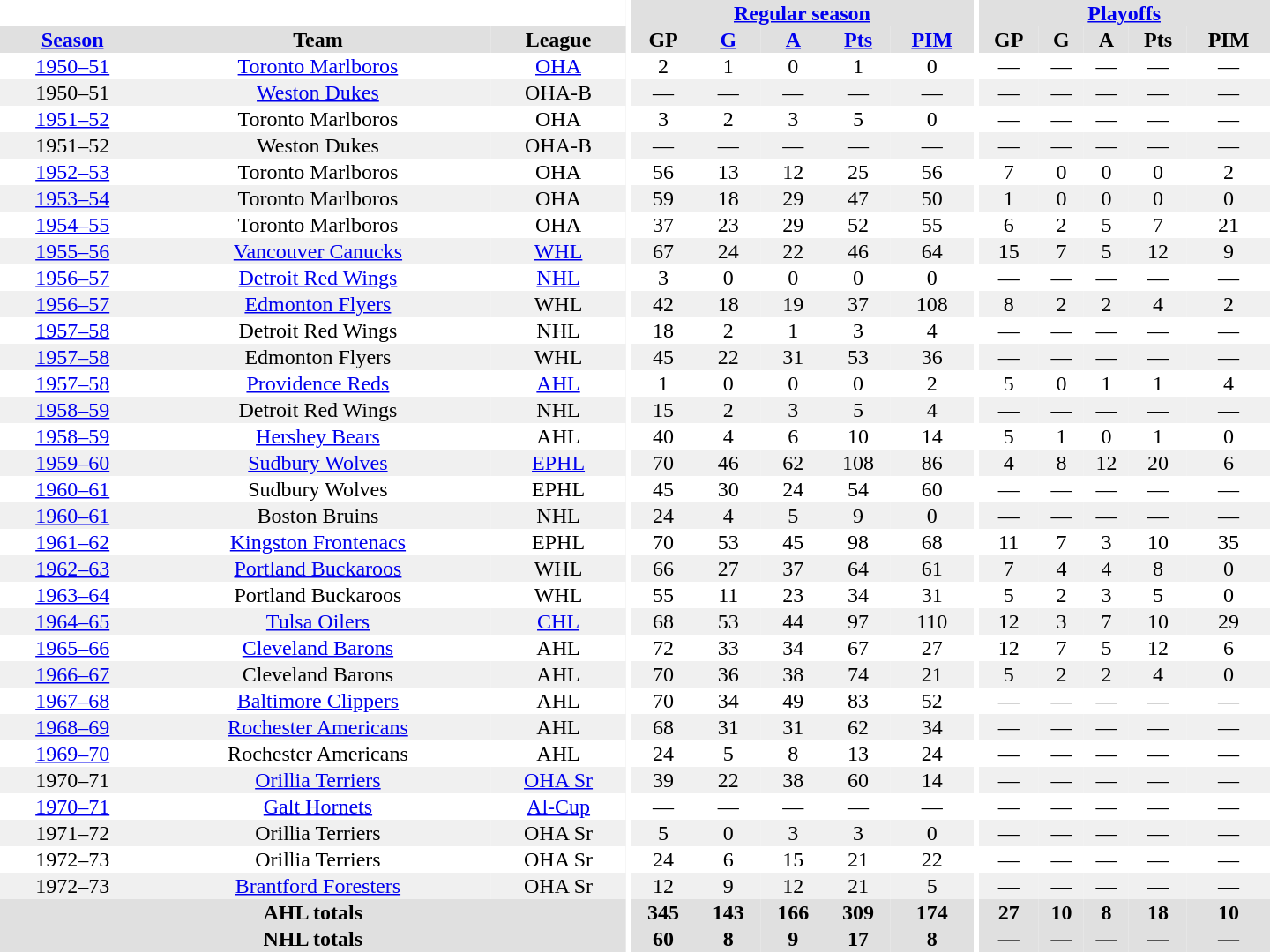<table border="0" cellpadding="1" cellspacing="0" style="text-align:center; width:60em">
<tr bgcolor="#e0e0e0">
<th colspan="3" bgcolor="#ffffff"></th>
<th rowspan="100" bgcolor="#ffffff"></th>
<th colspan="5"><a href='#'>Regular season</a></th>
<th rowspan="100" bgcolor="#ffffff"></th>
<th colspan="5"><a href='#'>Playoffs</a></th>
</tr>
<tr bgcolor="#e0e0e0">
<th><a href='#'>Season</a></th>
<th>Team</th>
<th>League</th>
<th>GP</th>
<th><a href='#'>G</a></th>
<th><a href='#'>A</a></th>
<th><a href='#'>Pts</a></th>
<th><a href='#'>PIM</a></th>
<th>GP</th>
<th>G</th>
<th>A</th>
<th>Pts</th>
<th>PIM</th>
</tr>
<tr>
<td><a href='#'>1950–51</a></td>
<td><a href='#'>Toronto Marlboros</a></td>
<td><a href='#'>OHA</a></td>
<td>2</td>
<td>1</td>
<td>0</td>
<td>1</td>
<td>0</td>
<td>—</td>
<td>—</td>
<td>—</td>
<td>—</td>
<td>—</td>
</tr>
<tr bgcolor="#f0f0f0">
<td>1950–51</td>
<td><a href='#'>Weston Dukes</a></td>
<td>OHA-B</td>
<td>—</td>
<td>—</td>
<td>—</td>
<td>—</td>
<td>—</td>
<td>—</td>
<td>—</td>
<td>—</td>
<td>—</td>
<td>—</td>
</tr>
<tr>
<td><a href='#'>1951–52</a></td>
<td>Toronto Marlboros</td>
<td>OHA</td>
<td>3</td>
<td>2</td>
<td>3</td>
<td>5</td>
<td>0</td>
<td>—</td>
<td>—</td>
<td>—</td>
<td>—</td>
<td>—</td>
</tr>
<tr bgcolor="#f0f0f0">
<td>1951–52</td>
<td>Weston Dukes</td>
<td>OHA-B</td>
<td>—</td>
<td>—</td>
<td>—</td>
<td>—</td>
<td>—</td>
<td>—</td>
<td>—</td>
<td>—</td>
<td>—</td>
<td>—</td>
</tr>
<tr>
<td><a href='#'>1952–53</a></td>
<td>Toronto Marlboros</td>
<td>OHA</td>
<td>56</td>
<td>13</td>
<td>12</td>
<td>25</td>
<td>56</td>
<td>7</td>
<td>0</td>
<td>0</td>
<td>0</td>
<td>2</td>
</tr>
<tr bgcolor="#f0f0f0">
<td><a href='#'>1953–54</a></td>
<td>Toronto Marlboros</td>
<td>OHA</td>
<td>59</td>
<td>18</td>
<td>29</td>
<td>47</td>
<td>50</td>
<td>1</td>
<td>0</td>
<td>0</td>
<td>0</td>
<td>0</td>
</tr>
<tr>
<td><a href='#'>1954–55</a></td>
<td>Toronto Marlboros</td>
<td>OHA</td>
<td>37</td>
<td>23</td>
<td>29</td>
<td>52</td>
<td>55</td>
<td>6</td>
<td>2</td>
<td>5</td>
<td>7</td>
<td>21</td>
</tr>
<tr bgcolor="#f0f0f0">
<td><a href='#'>1955–56</a></td>
<td><a href='#'>Vancouver Canucks</a></td>
<td><a href='#'>WHL</a></td>
<td>67</td>
<td>24</td>
<td>22</td>
<td>46</td>
<td>64</td>
<td>15</td>
<td>7</td>
<td>5</td>
<td>12</td>
<td>9</td>
</tr>
<tr>
<td><a href='#'>1956–57</a></td>
<td><a href='#'>Detroit Red Wings</a></td>
<td><a href='#'>NHL</a></td>
<td>3</td>
<td>0</td>
<td>0</td>
<td>0</td>
<td>0</td>
<td>—</td>
<td>—</td>
<td>—</td>
<td>—</td>
<td>—</td>
</tr>
<tr bgcolor="#f0f0f0">
<td><a href='#'>1956–57</a></td>
<td><a href='#'>Edmonton Flyers</a></td>
<td>WHL</td>
<td>42</td>
<td>18</td>
<td>19</td>
<td>37</td>
<td>108</td>
<td>8</td>
<td>2</td>
<td>2</td>
<td>4</td>
<td>2</td>
</tr>
<tr>
<td><a href='#'>1957–58</a></td>
<td>Detroit Red Wings</td>
<td>NHL</td>
<td>18</td>
<td>2</td>
<td>1</td>
<td>3</td>
<td>4</td>
<td>—</td>
<td>—</td>
<td>—</td>
<td>—</td>
<td>—</td>
</tr>
<tr bgcolor="#f0f0f0">
<td><a href='#'>1957–58</a></td>
<td>Edmonton Flyers</td>
<td>WHL</td>
<td>45</td>
<td>22</td>
<td>31</td>
<td>53</td>
<td>36</td>
<td>—</td>
<td>—</td>
<td>—</td>
<td>—</td>
<td>—</td>
</tr>
<tr>
<td><a href='#'>1957–58</a></td>
<td><a href='#'>Providence Reds</a></td>
<td><a href='#'>AHL</a></td>
<td>1</td>
<td>0</td>
<td>0</td>
<td>0</td>
<td>2</td>
<td>5</td>
<td>0</td>
<td>1</td>
<td>1</td>
<td>4</td>
</tr>
<tr bgcolor="#f0f0f0">
<td><a href='#'>1958–59</a></td>
<td>Detroit Red Wings</td>
<td>NHL</td>
<td>15</td>
<td>2</td>
<td>3</td>
<td>5</td>
<td>4</td>
<td>—</td>
<td>—</td>
<td>—</td>
<td>—</td>
<td>—</td>
</tr>
<tr>
<td><a href='#'>1958–59</a></td>
<td><a href='#'>Hershey Bears</a></td>
<td>AHL</td>
<td>40</td>
<td>4</td>
<td>6</td>
<td>10</td>
<td>14</td>
<td>5</td>
<td>1</td>
<td>0</td>
<td>1</td>
<td>0</td>
</tr>
<tr bgcolor="#f0f0f0">
<td><a href='#'>1959–60</a></td>
<td><a href='#'>Sudbury Wolves</a></td>
<td><a href='#'>EPHL</a></td>
<td>70</td>
<td>46</td>
<td>62</td>
<td>108</td>
<td>86</td>
<td>4</td>
<td>8</td>
<td>12</td>
<td>20</td>
<td>6</td>
</tr>
<tr>
<td><a href='#'>1960–61</a></td>
<td>Sudbury Wolves</td>
<td>EPHL</td>
<td>45</td>
<td>30</td>
<td>24</td>
<td>54</td>
<td>60</td>
<td>—</td>
<td>—</td>
<td>—</td>
<td>—</td>
<td>—</td>
</tr>
<tr bgcolor="#f0f0f0">
<td><a href='#'>1960–61</a></td>
<td>Boston Bruins</td>
<td>NHL</td>
<td>24</td>
<td>4</td>
<td>5</td>
<td>9</td>
<td>0</td>
<td>—</td>
<td>—</td>
<td>—</td>
<td>—</td>
<td>—</td>
</tr>
<tr>
<td><a href='#'>1961–62</a></td>
<td><a href='#'>Kingston Frontenacs</a></td>
<td>EPHL</td>
<td>70</td>
<td>53</td>
<td>45</td>
<td>98</td>
<td>68</td>
<td>11</td>
<td>7</td>
<td>3</td>
<td>10</td>
<td>35</td>
</tr>
<tr bgcolor="#f0f0f0">
<td><a href='#'>1962–63</a></td>
<td><a href='#'>Portland Buckaroos</a></td>
<td>WHL</td>
<td>66</td>
<td>27</td>
<td>37</td>
<td>64</td>
<td>61</td>
<td>7</td>
<td>4</td>
<td>4</td>
<td>8</td>
<td>0</td>
</tr>
<tr>
<td><a href='#'>1963–64</a></td>
<td>Portland Buckaroos</td>
<td>WHL</td>
<td>55</td>
<td>11</td>
<td>23</td>
<td>34</td>
<td>31</td>
<td>5</td>
<td>2</td>
<td>3</td>
<td>5</td>
<td>0</td>
</tr>
<tr bgcolor="#f0f0f0">
<td><a href='#'>1964–65</a></td>
<td><a href='#'>Tulsa Oilers</a></td>
<td><a href='#'>CHL</a></td>
<td>68</td>
<td>53</td>
<td>44</td>
<td>97</td>
<td>110</td>
<td>12</td>
<td>3</td>
<td>7</td>
<td>10</td>
<td>29</td>
</tr>
<tr>
<td><a href='#'>1965–66</a></td>
<td><a href='#'>Cleveland Barons</a></td>
<td>AHL</td>
<td>72</td>
<td>33</td>
<td>34</td>
<td>67</td>
<td>27</td>
<td>12</td>
<td>7</td>
<td>5</td>
<td>12</td>
<td>6</td>
</tr>
<tr bgcolor="#f0f0f0">
<td><a href='#'>1966–67</a></td>
<td>Cleveland Barons</td>
<td>AHL</td>
<td>70</td>
<td>36</td>
<td>38</td>
<td>74</td>
<td>21</td>
<td>5</td>
<td>2</td>
<td>2</td>
<td>4</td>
<td>0</td>
</tr>
<tr>
<td><a href='#'>1967–68</a></td>
<td><a href='#'>Baltimore Clippers</a></td>
<td>AHL</td>
<td>70</td>
<td>34</td>
<td>49</td>
<td>83</td>
<td>52</td>
<td>—</td>
<td>—</td>
<td>—</td>
<td>—</td>
<td>—</td>
</tr>
<tr bgcolor="#f0f0f0">
<td><a href='#'>1968–69</a></td>
<td><a href='#'>Rochester Americans</a></td>
<td>AHL</td>
<td>68</td>
<td>31</td>
<td>31</td>
<td>62</td>
<td>34</td>
<td>—</td>
<td>—</td>
<td>—</td>
<td>—</td>
<td>—</td>
</tr>
<tr>
<td><a href='#'>1969–70</a></td>
<td>Rochester Americans</td>
<td>AHL</td>
<td>24</td>
<td>5</td>
<td>8</td>
<td>13</td>
<td>24</td>
<td>—</td>
<td>—</td>
<td>—</td>
<td>—</td>
<td>—</td>
</tr>
<tr bgcolor="#f0f0f0">
<td>1970–71</td>
<td><a href='#'>Orillia Terriers</a></td>
<td><a href='#'>OHA Sr</a></td>
<td>39</td>
<td>22</td>
<td>38</td>
<td>60</td>
<td>14</td>
<td>—</td>
<td>—</td>
<td>—</td>
<td>—</td>
<td>—</td>
</tr>
<tr>
<td><a href='#'>1970–71</a></td>
<td><a href='#'>Galt Hornets</a></td>
<td><a href='#'>Al-Cup</a></td>
<td>—</td>
<td>—</td>
<td>—</td>
<td>—</td>
<td>—</td>
<td>—</td>
<td>—</td>
<td>—</td>
<td>—</td>
<td>—</td>
</tr>
<tr bgcolor="#f0f0f0">
<td>1971–72</td>
<td>Orillia Terriers</td>
<td>OHA Sr</td>
<td>5</td>
<td>0</td>
<td>3</td>
<td>3</td>
<td>0</td>
<td>—</td>
<td>—</td>
<td>—</td>
<td>—</td>
<td>—</td>
</tr>
<tr>
<td>1972–73</td>
<td>Orillia Terriers</td>
<td>OHA Sr</td>
<td>24</td>
<td>6</td>
<td>15</td>
<td>21</td>
<td>22</td>
<td>—</td>
<td>—</td>
<td>—</td>
<td>—</td>
<td>—</td>
</tr>
<tr bgcolor="#f0f0f0">
<td>1972–73</td>
<td><a href='#'>Brantford Foresters</a></td>
<td>OHA Sr</td>
<td>12</td>
<td>9</td>
<td>12</td>
<td>21</td>
<td>5</td>
<td>—</td>
<td>—</td>
<td>—</td>
<td>—</td>
<td>—</td>
</tr>
<tr bgcolor="#e0e0e0">
<th colspan="3">AHL totals</th>
<th>345</th>
<th>143</th>
<th>166</th>
<th>309</th>
<th>174</th>
<th>27</th>
<th>10</th>
<th>8</th>
<th>18</th>
<th>10</th>
</tr>
<tr bgcolor="#e0e0e0">
<th colspan="3">NHL totals</th>
<th>60</th>
<th>8</th>
<th>9</th>
<th>17</th>
<th>8</th>
<th>—</th>
<th>—</th>
<th>—</th>
<th>—</th>
<th>—</th>
</tr>
</table>
